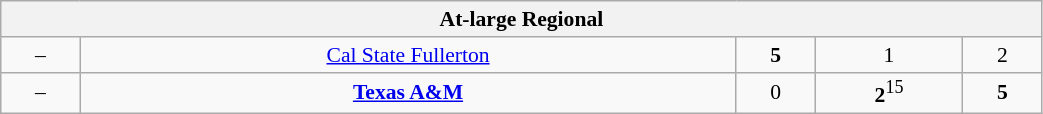<table class="wikitable" style="font-size:90%; width: 55%; text-align: center">
<tr>
<th colspan=5>At-large Regional</th>
</tr>
<tr>
<td>–</td>
<td><a href='#'>Cal State Fullerton</a></td>
<td><strong>5</strong></td>
<td>1</td>
<td>2</td>
</tr>
<tr>
<td>–</td>
<td><strong><a href='#'>Texas A&M</a></strong></td>
<td>0</td>
<td><strong>2</strong><sup>15</sup></td>
<td><strong>5</strong></td>
</tr>
</table>
